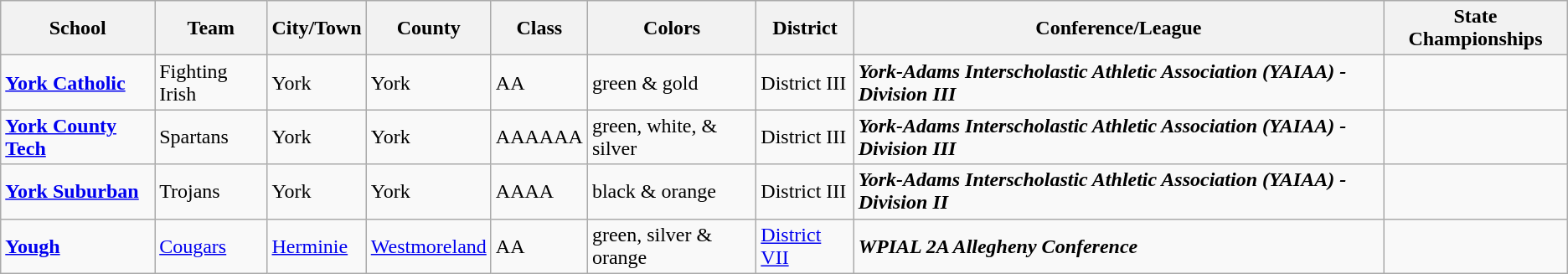<table class="wikitable sortable">
<tr>
<th>School</th>
<th>Team</th>
<th>City/Town</th>
<th>County</th>
<th>Class</th>
<th>Colors</th>
<th>District</th>
<th>Conference/League</th>
<th>State Championships</th>
</tr>
<tr style=#C4D8E2;">
<td><strong><a href='#'>York Catholic</a></strong></td>
<td>Fighting Irish</td>
<td>York</td>
<td>York</td>
<td>AA</td>
<td> green & gold</td>
<td>District III</td>
<td><strong><em>York-Adams Interscholastic Athletic Association (YAIAA) - Division III</em></strong></td>
<td></td>
</tr>
<tr style=#C4D8E2;">
<td><strong><a href='#'>York County Tech</a></strong></td>
<td>Spartans</td>
<td>York</td>
<td>York</td>
<td>AAAAAA</td>
<td> green, white, & silver</td>
<td>District III</td>
<td><strong><em>York-Adams Interscholastic Athletic Association (YAIAA) - Division III</em></strong></td>
<td></td>
</tr>
<tr style=#C4D8E2;">
<td><strong><a href='#'>York Suburban</a></strong></td>
<td>Trojans</td>
<td>York</td>
<td>York</td>
<td>AAAA</td>
<td> black & orange</td>
<td>District III</td>
<td><strong><em>York-Adams Interscholastic Athletic Association (YAIAA) - Division II</em></strong></td>
<td></td>
</tr>
<tr style=#C4D8E2;">
<td><strong><a href='#'>Yough</a></strong></td>
<td><a href='#'>Cougars</a></td>
<td><a href='#'>Herminie</a></td>
<td><a href='#'>Westmoreland</a></td>
<td>AA</td>
<td> green, silver & orange</td>
<td><a href='#'>District VII</a></td>
<td><strong><em>WPIAL 2A Allegheny Conference</em></strong></td>
<td></td>
</tr>
</table>
